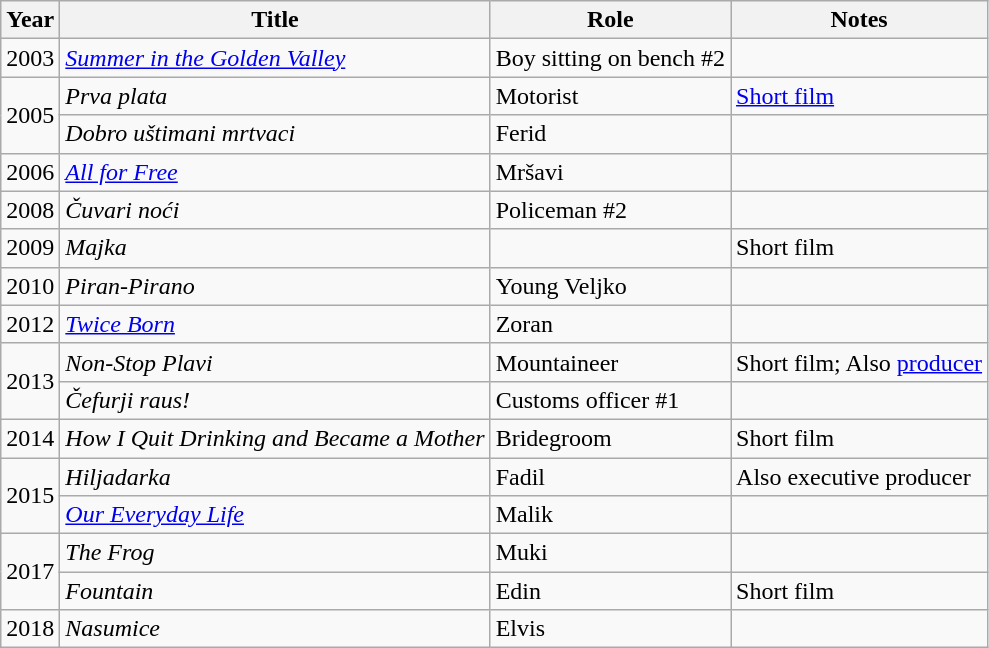<table class="wikitable sortable">
<tr>
<th>Year</th>
<th>Title</th>
<th>Role</th>
<th class="unsortable">Notes</th>
</tr>
<tr>
<td>2003</td>
<td><em><a href='#'>Summer in the Golden Valley</a></em></td>
<td>Boy sitting on bench #2</td>
<td></td>
</tr>
<tr>
<td rowspan=2>2005</td>
<td><em>Prva plata</em></td>
<td>Motorist</td>
<td><a href='#'>Short film</a></td>
</tr>
<tr>
<td><em>Dobro uštimani mrtvaci</em></td>
<td>Ferid</td>
<td></td>
</tr>
<tr>
<td>2006</td>
<td><em><a href='#'>All for Free</a></em></td>
<td>Mršavi</td>
<td></td>
</tr>
<tr>
<td>2008</td>
<td><em>Čuvari noći</em></td>
<td>Policeman #2</td>
<td></td>
</tr>
<tr>
<td>2009</td>
<td><em>Majka</em></td>
<td></td>
<td>Short film</td>
</tr>
<tr>
<td>2010</td>
<td><em>Piran-Pirano</em></td>
<td>Young Veljko</td>
<td></td>
</tr>
<tr>
<td>2012</td>
<td><em><a href='#'>Twice Born</a></em></td>
<td>Zoran</td>
<td></td>
</tr>
<tr>
<td rowspan=2>2013</td>
<td><em>Non-Stop Plavi</em></td>
<td>Mountaineer</td>
<td>Short film; Also <a href='#'>producer</a></td>
</tr>
<tr>
<td><em>Čefurji raus!</em></td>
<td>Customs officer #1</td>
<td></td>
</tr>
<tr>
<td>2014</td>
<td><em>How I Quit Drinking and Became a Mother</em></td>
<td>Bridegroom</td>
<td>Short film</td>
</tr>
<tr>
<td rowspan=2>2015</td>
<td><em>Hiljadarka</em></td>
<td>Fadil</td>
<td>Also executive producer</td>
</tr>
<tr>
<td><em><a href='#'>Our Everyday Life</a></em></td>
<td>Malik</td>
<td></td>
</tr>
<tr>
<td rowspan=2>2017</td>
<td><em>The Frog</em></td>
<td>Muki</td>
<td></td>
</tr>
<tr>
<td><em>Fountain</em></td>
<td>Edin</td>
<td>Short film</td>
</tr>
<tr>
<td>2018</td>
<td><em>Nasumice</em></td>
<td>Elvis</td>
<td></td>
</tr>
</table>
